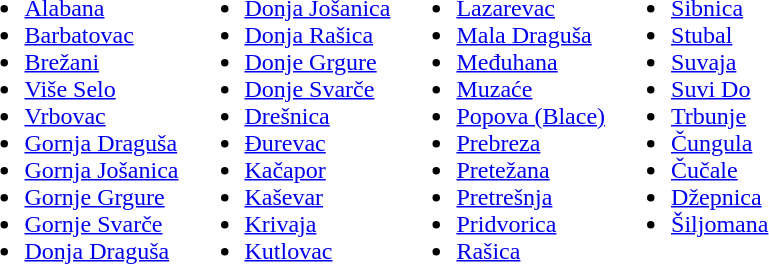<table>
<tr valign=top>
<td><br><ul><li><a href='#'>Alabana</a></li><li><a href='#'>Barbatovac</a></li><li><a href='#'>Brežani</a></li><li><a href='#'>Više Selo</a></li><li><a href='#'>Vrbovac</a></li><li><a href='#'>Gornja Draguša</a></li><li><a href='#'>Gornja Jošanica</a></li><li><a href='#'>Gornje Grgure</a></li><li><a href='#'>Gornje Svarče</a></li><li><a href='#'>Donja Draguša</a></li></ul></td>
<td><br><ul><li><a href='#'>Donja Jošanica</a></li><li><a href='#'>Donja Rašica</a></li><li><a href='#'>Donje Grgure</a></li><li><a href='#'>Donje Svarče</a></li><li><a href='#'>Drešnica</a></li><li><a href='#'>Đurevac</a></li><li><a href='#'>Kačapor</a></li><li><a href='#'>Kaševar</a></li><li><a href='#'>Krivaja</a></li><li><a href='#'>Kutlovac</a></li></ul></td>
<td><br><ul><li><a href='#'>Lazarevac</a></li><li><a href='#'>Mala Draguša</a></li><li><a href='#'>Međuhana</a></li><li><a href='#'>Muzaće</a></li><li><a href='#'>Popova (Blace)</a></li><li><a href='#'>Prebreza</a></li><li><a href='#'>Pretežana</a></li><li><a href='#'>Pretrešnja</a></li><li><a href='#'>Pridvorica</a></li><li><a href='#'>Rašica</a></li></ul></td>
<td><br><ul><li><a href='#'>Sibnica</a></li><li><a href='#'>Stubal</a></li><li><a href='#'>Suvaja</a></li><li><a href='#'>Suvi Do</a></li><li><a href='#'>Trbunje</a></li><li><a href='#'>Čungula</a></li><li><a href='#'>Čučale</a></li><li><a href='#'>Džepnica</a></li><li><a href='#'>Šiljomana</a></li></ul></td>
</tr>
</table>
